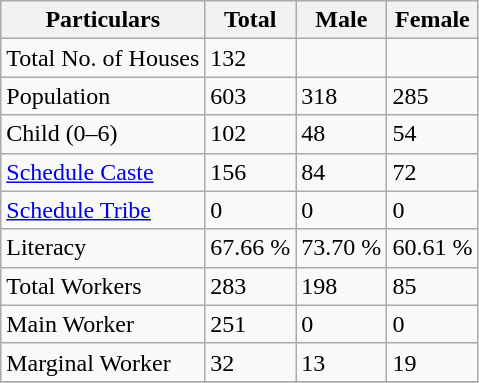<table class="wikitable sortable">
<tr>
<th>Particulars</th>
<th>Total</th>
<th>Male</th>
<th>Female</th>
</tr>
<tr>
<td>Total No. of Houses</td>
<td>132</td>
<td></td>
<td></td>
</tr>
<tr>
<td>Population</td>
<td>603</td>
<td>318</td>
<td>285</td>
</tr>
<tr>
<td>Child (0–6)</td>
<td>102</td>
<td>48</td>
<td>54</td>
</tr>
<tr>
<td><a href='#'>Schedule Caste</a></td>
<td>156</td>
<td>84</td>
<td>72</td>
</tr>
<tr>
<td><a href='#'>Schedule Tribe</a></td>
<td>0</td>
<td>0</td>
<td>0</td>
</tr>
<tr>
<td>Literacy</td>
<td>67.66   %</td>
<td>73.70   %</td>
<td>60.61 %</td>
</tr>
<tr>
<td>Total Workers</td>
<td>283</td>
<td>198</td>
<td>85</td>
</tr>
<tr>
<td>Main Worker</td>
<td>251</td>
<td>0</td>
<td>0</td>
</tr>
<tr>
<td>Marginal Worker</td>
<td>32</td>
<td>13</td>
<td>19</td>
</tr>
<tr>
</tr>
</table>
